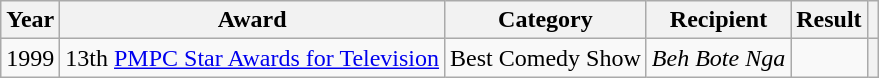<table class="wikitable">
<tr>
<th>Year</th>
<th>Award</th>
<th>Category</th>
<th>Recipient</th>
<th>Result</th>
<th></th>
</tr>
<tr>
<td>1999</td>
<td>13th <a href='#'>PMPC Star Awards for Television</a></td>
<td>Best Comedy Show</td>
<td><em>Beh Bote Nga</em></td>
<td></td>
<th></th>
</tr>
</table>
